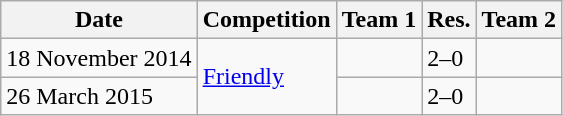<table class="wikitable">
<tr>
<th>Date</th>
<th>Competition</th>
<th>Team 1</th>
<th>Res.</th>
<th>Team 2</th>
</tr>
<tr>
<td>18 November 2014</td>
<td rowspan="2"><a href='#'>Friendly</a></td>
<td></td>
<td>2–0</td>
<td></td>
</tr>
<tr>
<td>26 March 2015</td>
<td></td>
<td>2–0</td>
<td></td>
</tr>
</table>
